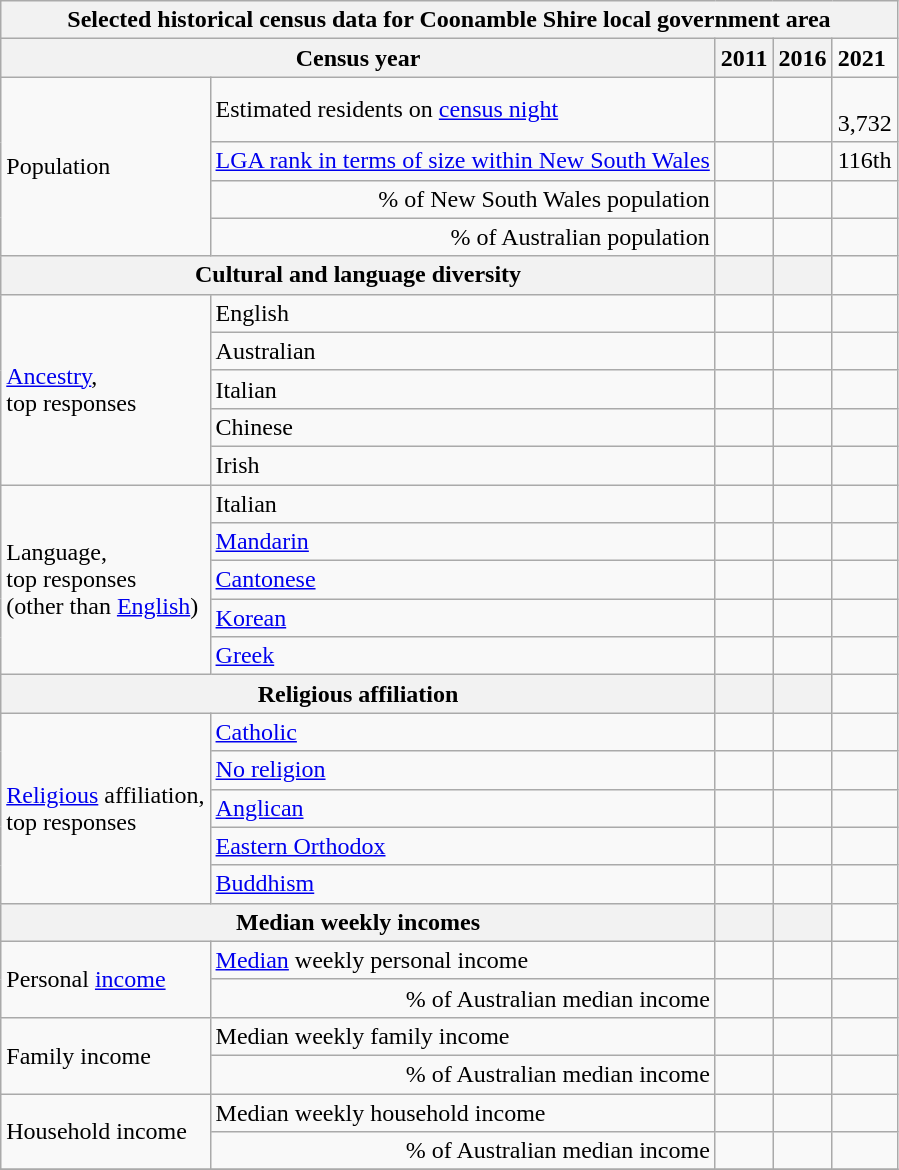<table class="wikitable">
<tr>
<th colspan=7>Selected historical census data for Coonamble Shire local government area</th>
</tr>
<tr>
<th colspan=3>Census year</th>
<th>2011</th>
<th>2016</th>
<td><strong>2021</strong></td>
</tr>
<tr>
<td rowspan=4 colspan="2">Population</td>
<td>Estimated residents on <a href='#'>census night</a></td>
<td align="right"></td>
<td align="right"> </td>
<td> <br>3,732</td>
</tr>
<tr>
<td align="right"><a href='#'>LGA rank in terms of size within New South Wales</a></td>
<td align="right"></td>
<td align="right"> </td>
<td>116th</td>
</tr>
<tr>
<td align="right">% of New South Wales population</td>
<td align="right"></td>
<td></td>
<td></td>
</tr>
<tr>
<td align="right">% of Australian population</td>
<td align="right"></td>
<td></td>
<td></td>
</tr>
<tr>
<th colspan=3>Cultural and language diversity</th>
<th></th>
<th></th>
<td></td>
</tr>
<tr>
<td rowspan=5 colspan=2><a href='#'>Ancestry</a>,<br>top responses</td>
<td>English</td>
<td align="right"></td>
<td></td>
<td></td>
</tr>
<tr>
<td>Australian</td>
<td align="right"></td>
<td></td>
<td></td>
</tr>
<tr>
<td>Italian</td>
<td align="right"></td>
<td></td>
<td></td>
</tr>
<tr>
<td>Chinese</td>
<td align="right"></td>
<td></td>
<td></td>
</tr>
<tr>
<td>Irish</td>
<td align="right"></td>
<td></td>
<td></td>
</tr>
<tr>
<td rowspan=5 colspan=2>Language,<br>top responses<br>(other than <a href='#'>English</a>)</td>
<td>Italian</td>
<td align="right"></td>
<td></td>
<td></td>
</tr>
<tr>
<td><a href='#'>Mandarin</a></td>
<td align="right"></td>
<td></td>
<td></td>
</tr>
<tr>
<td><a href='#'>Cantonese</a></td>
<td align="right"></td>
<td></td>
<td></td>
</tr>
<tr>
<td><a href='#'>Korean</a></td>
<td align="right"></td>
<td></td>
<td></td>
</tr>
<tr>
<td><a href='#'>Greek</a></td>
<td align="right"></td>
<td></td>
<td></td>
</tr>
<tr>
<th colspan=3>Religious affiliation</th>
<th></th>
<th></th>
<td></td>
</tr>
<tr>
<td rowspan=5 colspan=2><a href='#'>Religious</a> affiliation,<br>top responses</td>
<td><a href='#'>Catholic</a></td>
<td align="right"></td>
<td></td>
<td></td>
</tr>
<tr>
<td><a href='#'>No religion</a></td>
<td align="right"></td>
<td></td>
<td></td>
</tr>
<tr>
<td><a href='#'>Anglican</a></td>
<td align="right"></td>
<td></td>
<td></td>
</tr>
<tr>
<td><a href='#'>Eastern Orthodox</a></td>
<td align="right"></td>
<td></td>
<td></td>
</tr>
<tr>
<td><a href='#'>Buddhism</a></td>
<td align="right"></td>
<td></td>
<td></td>
</tr>
<tr>
<th colspan=3>Median weekly incomes</th>
<th></th>
<th></th>
<td></td>
</tr>
<tr>
<td rowspan=2 colspan=2>Personal <a href='#'>income</a></td>
<td><a href='#'>Median</a> weekly personal income</td>
<td align="right"></td>
<td></td>
<td></td>
</tr>
<tr>
<td align="right">% of Australian median income</td>
<td align="right"></td>
<td></td>
<td></td>
</tr>
<tr>
<td rowspan=2 colspan=2>Family income</td>
<td>Median weekly family income</td>
<td align="right"></td>
<td></td>
<td></td>
</tr>
<tr>
<td align="right">% of Australian median income</td>
<td align="right"></td>
<td></td>
<td></td>
</tr>
<tr>
<td rowspan=2 colspan=2>Household income</td>
<td>Median weekly household income</td>
<td align="right"></td>
<td></td>
<td></td>
</tr>
<tr>
<td align="right">% of Australian median income</td>
<td align="right"></td>
<td></td>
<td></td>
</tr>
<tr>
</tr>
</table>
